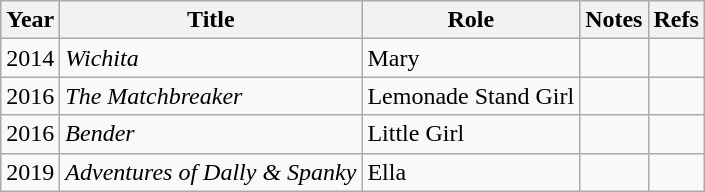<table class="wikitable sortable">
<tr>
<th>Year</th>
<th>Title</th>
<th>Role</th>
<th class="unsortable">Notes</th>
<th class="unsortable">Refs</th>
</tr>
<tr>
<td>2014</td>
<td><em>Wichita</em></td>
<td>Mary</td>
<td></td>
<td></td>
</tr>
<tr>
<td>2016</td>
<td><em>The Matchbreaker</em></td>
<td>Lemonade Stand Girl</td>
<td></td>
<td></td>
</tr>
<tr>
<td>2016</td>
<td><em>Bender</em></td>
<td>Little Girl</td>
<td></td>
<td></td>
</tr>
<tr>
<td>2019</td>
<td><em>Adventures of Dally & Spanky</em></td>
<td>Ella</td>
<td></td>
<td></td>
</tr>
</table>
